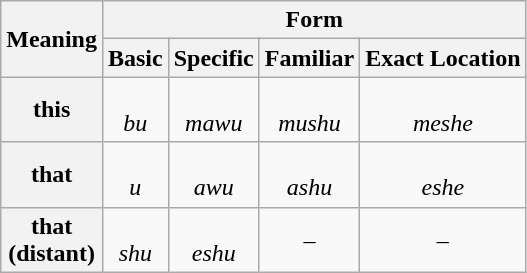<table class="wikitable" style="text-align: center;">
<tr>
<th rowspan="2">Meaning</th>
<th colspan="4">Form</th>
</tr>
<tr>
<th>Basic</th>
<th>Specific</th>
<th>Familiar</th>
<th>Exact Location</th>
</tr>
<tr>
<th>this</th>
<td><strong></strong><br><em>bu</em></td>
<td><strong></strong><br><em>mawu</em></td>
<td><strong></strong><br><em>mushu</em></td>
<td><strong></strong><br><em>meshe</em></td>
</tr>
<tr>
<th>that</th>
<td><strong></strong><br><em>u</em></td>
<td><strong></strong><br><em>awu</em></td>
<td><strong></strong><br><em>ashu</em></td>
<td><strong></strong><br><em>eshe</em></td>
</tr>
<tr>
<th>that<br>(distant)</th>
<td><strong></strong><br><em>shu</em></td>
<td><strong></strong><br><em>eshu</em></td>
<td>–</td>
<td>–</td>
</tr>
</table>
